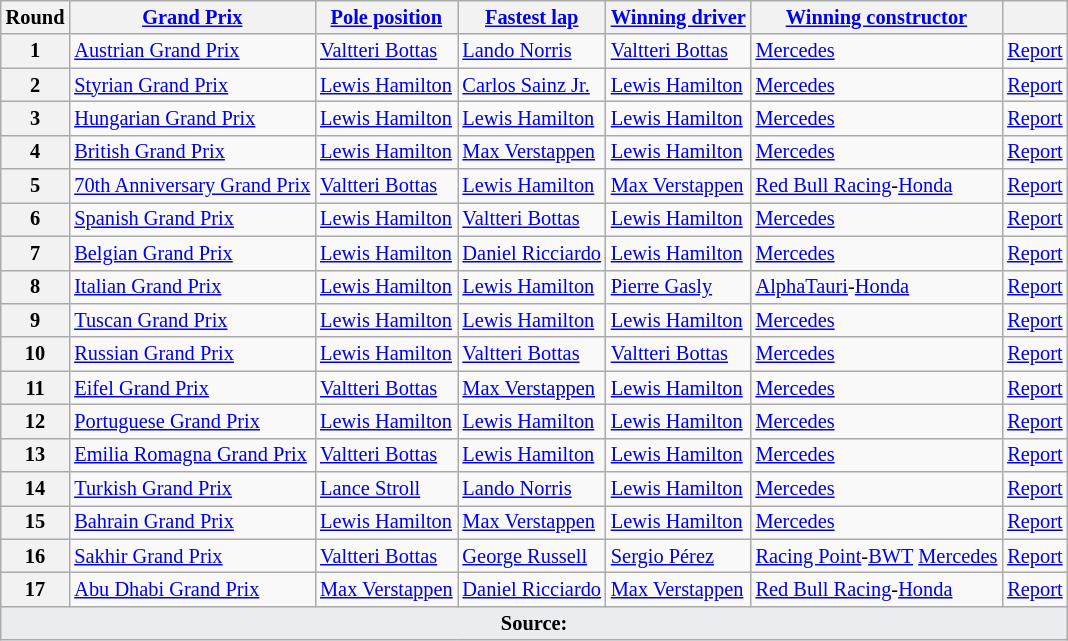<table class="wikitable sortable" style="font-size: 85%;">
<tr>
<th>Round</th>
<th><a href='#'>Grand Prix</a></th>
<th><a href='#'>Pole position</a></th>
<th><a href='#'>Fastest lap</a></th>
<th><a href='#'>Winning driver</a></th>
<th nowrap><a href='#'>Winning constructor</a></th>
<th class="unsortable"></th>
</tr>
<tr>
<th>1</th>
<td> <a href='#'>Austrian Grand Prix</a></td>
<td data-sort-value="BOT"> <a href='#'>Valtteri Bottas</a></td>
<td data-sort-value="NOR"> <a href='#'>Lando Norris</a></td>
<td data-sort-value="BOT"> <a href='#'>Valtteri Bottas</a></td>
<td data-sort-value="MER"> <a href='#'>Mercedes</a></td>
<td align=center><a href='#'>Report</a></td>
</tr>
<tr>
<th>2</th>
<td data-sort-value="sty"> <a href='#'>Styrian Grand Prix</a></td>
<td data-sort-value="HAM" Nowrap> <a href='#'>Lewis Hamilton</a></td>
<td data-sort-value="SAI"> <a href='#'>Carlos Sainz Jr.</a></td>
<td data-sort-value="HAM" Nowrap> <a href='#'>Lewis Hamilton</a></td>
<td data-sort-value="MER"> <a href='#'>Mercedes</a></td>
<td align=center><a href='#'>Report</a></td>
</tr>
<tr>
<th>3</th>
<td> <a href='#'>Hungarian Grand Prix</a></td>
<td data-sort-value="HAM"> <a href='#'>Lewis Hamilton</a></td>
<td data-sort-value="HAM"> <a href='#'>Lewis Hamilton</a></td>
<td data-sort-value="HAM"> <a href='#'>Lewis Hamilton</a></td>
<td data-sort-value="MER"> <a href='#'>Mercedes</a></td>
<td align=center><a href='#'>Report</a></td>
</tr>
<tr>
<th>4</th>
<td data-sort-value="bri"> <a href='#'>British Grand Prix</a></td>
<td data-sort-value="HAM"> <a href='#'>Lewis Hamilton</a></td>
<td data-sort-value="VER" Nowrap> <a href='#'>Max Verstappen</a></td>
<td data-sort-value="HAM"> <a href='#'>Lewis Hamilton</a></td>
<td data-sort-value="MER"> <a href='#'>Mercedes</a></td>
<td align="center"><a href='#'>Report</a></td>
</tr>
<tr>
<th>5</th>
<td nowrap data-sort-value="70t"> <a href='#'>70th Anniversary Grand Prix</a></td>
<td data-sort-value="BOT"> <a href='#'>Valtteri Bottas</a></td>
<td data-sort-value="HAM"> <a href='#'>Lewis Hamilton</a></td>
<td data-sort-value="VER" nowrap> <a href='#'>Max Verstappen</a></td>
<td data-sort-value="RED" nowrap> <a href='#'>Red Bull Racing</a>-<a href='#'>Honda</a></td>
<td align=center><a href='#'>Report</a></td>
</tr>
<tr>
<th>6</th>
<td data-sort-value="spa"> <a href='#'>Spanish Grand Prix</a></td>
<td data-sort-value="HAM"> <a href='#'>Lewis Hamilton</a></td>
<td data-sort-value="BOT"> <a href='#'>Valtteri Bottas</a></td>
<td data-sort-value="HAM"> <a href='#'>Lewis Hamilton</a></td>
<td data-sort-value="MER"> <a href='#'>Mercedes</a></td>
<td align=center><a href='#'>Report</a></td>
</tr>
<tr>
<th>7</th>
<td> <a href='#'>Belgian Grand Prix</a></td>
<td data-sort-value="HAM" nowrap> <a href='#'>Lewis Hamilton</a></td>
<td data-sort-value="RIC" nowrap> <a href='#'>Daniel Ricciardo</a></td>
<td data-sort-value="HAM"> <a href='#'>Lewis Hamilton</a></td>
<td data-sort-value="MER"> <a href='#'>Mercedes</a></td>
<td align="center"><a href='#'>Report</a></td>
</tr>
<tr>
<th>8</th>
<td> <a href='#'>Italian Grand Prix</a></td>
<td data-sort-value="HAM" nowrap> <a href='#'>Lewis Hamilton</a></td>
<td data-sort-value="HAM"> <a href='#'>Lewis Hamilton</a></td>
<td data-sort-value="GAS"> <a href='#'>Pierre Gasly</a></td>
<td data-sort-value="ALP"> <a href='#'>AlphaTauri</a>-<a href='#'>Honda</a></td>
<td align="center"><a href='#'>Report</a></td>
</tr>
<tr>
<th>9</th>
<td data-sort-value="tus"> <a href='#'>Tuscan Grand Prix</a></td>
<td data-sort-value="HAM"> <a href='#'>Lewis Hamilton</a></td>
<td data-sort-value="HAM"> <a href='#'>Lewis Hamilton</a></td>
<td data-sort-value="HAM"> <a href='#'>Lewis Hamilton</a></td>
<td data-sort-value="MER"> <a href='#'>Mercedes</a></td>
<td align="center"><a href='#'>Report</a></td>
</tr>
<tr>
<th>10</th>
<td> <a href='#'>Russian Grand Prix</a></td>
<td data-sort-value="HAM"> <a href='#'>Lewis Hamilton</a></td>
<td data-sort-value="BOT"> <a href='#'>Valtteri Bottas</a></td>
<td data-sort-value="BOT"> <a href='#'>Valtteri Bottas</a></td>
<td data-sort-value="MER"> <a href='#'>Mercedes</a></td>
<td align="center"><a href='#'>Report</a></td>
</tr>
<tr>
<th>11</th>
<td data-sort-value="eif"> <a href='#'>Eifel Grand Prix</a></td>
<td data-sort-value="BOT"> <a href='#'>Valtteri Bottas</a></td>
<td data-sort-value="VER" nowrap> <a href='#'>Max Verstappen</a></td>
<td data-sort-value="HAM"> <a href='#'>Lewis Hamilton</a></td>
<td data-sort-value="MER"> <a href='#'>Mercedes</a></td>
<td align="center"><a href='#'>Report</a></td>
</tr>
<tr>
<th>12</th>
<td> <a href='#'>Portuguese Grand Prix</a></td>
<td data-sort-value="HAM"> <a href='#'>Lewis Hamilton</a></td>
<td data-sort-value="HAM"> <a href='#'>Lewis Hamilton</a></td>
<td data-sort-value="HAM"> <a href='#'>Lewis Hamilton</a></td>
<td data-sort-value="MER"> <a href='#'>Mercedes</a></td>
<td align="center"><a href='#'>Report</a></td>
</tr>
<tr>
<th>13</th>
<td data-sort-value="emi"> <a href='#'>Emilia Romagna Grand Prix</a></td>
<td data-sort-value="BOT"> <a href='#'>Valtteri Bottas</a></td>
<td data-sort-value="HAM"> <a href='#'>Lewis Hamilton</a></td>
<td data-sort-value="HAM"> <a href='#'>Lewis Hamilton</a></td>
<td data-sort-value="MER"> <a href='#'>Mercedes</a></td>
<td align="center"><a href='#'>Report</a></td>
</tr>
<tr>
<th>14</th>
<td> <a href='#'>Turkish Grand Prix</a></td>
<td data-sort-value="STR"> <a href='#'>Lance Stroll</a></td>
<td data-sort-value="NOR"> <a href='#'>Lando Norris</a></td>
<td data-sort-value="HAM"> <a href='#'>Lewis Hamilton</a></td>
<td data-sort-value="MER"> <a href='#'>Mercedes</a></td>
<td align="center"><a href='#'>Report</a></td>
</tr>
<tr>
<th>15</th>
<td data-sort-value="bah"> <a href='#'>Bahrain Grand Prix</a></td>
<td data-sort-value="HAM"> <a href='#'>Lewis Hamilton</a></td>
<td data-sort-value="VER" nowrap> <a href='#'>Max Verstappen</a></td>
<td data-sort-value="HAM"> <a href='#'>Lewis Hamilton</a></td>
<td data-sort-value="MER"> <a href='#'>Mercedes</a></td>
<td align="center"><a href='#'>Report</a></td>
</tr>
<tr>
<th>16</th>
<td data-sort-value="sak"> <a href='#'>Sakhir Grand Prix</a></td>
<td data-sort-value="BOT"> <a href='#'>Valtteri Bottas</a></td>
<td data-sort-value="RUS"> <a href='#'>George Russell</a></td>
<td data-sort-value="PER"> <a href='#'>Sergio Pérez</a></td>
<td nowrap data-sort-value="RAC"> <a href='#'>Racing Point</a>-<a href='#'>BWT</a> <a href='#'>Mercedes</a></td>
<td align="center"><a href='#'>Report</a></td>
</tr>
<tr>
<th>17</th>
<td data-sort-value="abu"> <a href='#'>Abu Dhabi Grand Prix</a></td>
<td data-sort-value="VER" nowrap> <a href='#'>Max Verstappen</a></td>
<td data-sort-value="RIC" nowrap> <a href='#'>Daniel Ricciardo</a></td>
<td data-sort-value="VER" nowrap> <a href='#'>Max Verstappen</a></td>
<td data-sort-value="RED" nowrap> <a href='#'>Red Bull Racing</a>-<a href='#'>Honda</a></td>
<td align="center"><a href='#'>Report</a></td>
</tr>
<tr class="sortbottom">
<td colspan="7" style="background-color:#EAECF0;text-align:center"><strong>Source:</strong></td>
</tr>
</table>
